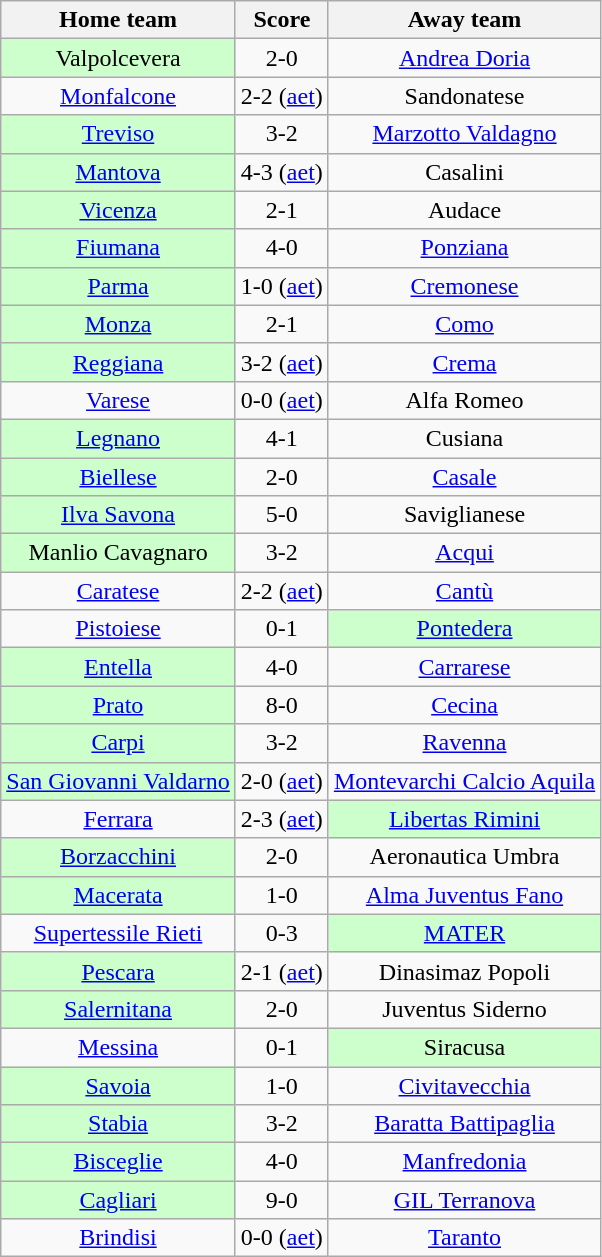<table class="wikitable" style="text-align: center">
<tr>
<th>Home team</th>
<th>Score</th>
<th>Away team</th>
</tr>
<tr>
<td bgcolor="ccffcc">Valpolcevera</td>
<td>2-0</td>
<td><a href='#'>Andrea Doria</a></td>
</tr>
<tr>
<td><a href='#'>Monfalcone</a></td>
<td>2-2 (<a href='#'>aet</a>)</td>
<td>Sandonatese</td>
</tr>
<tr>
<td bgcolor="ccffcc"><a href='#'>Treviso</a></td>
<td>3-2</td>
<td><a href='#'>Marzotto Valdagno</a></td>
</tr>
<tr>
<td bgcolor="ccffcc"><a href='#'>Mantova</a></td>
<td>4-3 (<a href='#'>aet</a>)</td>
<td>Casalini</td>
</tr>
<tr>
<td bgcolor="ccffcc"><a href='#'>Vicenza</a></td>
<td>2-1</td>
<td>Audace</td>
</tr>
<tr>
<td bgcolor="ccffcc"><a href='#'>Fiumana</a></td>
<td>4-0</td>
<td><a href='#'>Ponziana</a></td>
</tr>
<tr>
<td bgcolor="ccffcc"><a href='#'>Parma</a></td>
<td>1-0 (<a href='#'>aet</a>)</td>
<td><a href='#'>Cremonese</a></td>
</tr>
<tr>
<td bgcolor="ccffcc"><a href='#'>Monza</a></td>
<td>2-1</td>
<td><a href='#'>Como</a></td>
</tr>
<tr>
<td bgcolor="ccffcc"><a href='#'>Reggiana</a></td>
<td>3-2 (<a href='#'>aet</a>)</td>
<td><a href='#'>Crema</a></td>
</tr>
<tr>
<td><a href='#'>Varese</a></td>
<td>0-0 (<a href='#'>aet</a>)</td>
<td>Alfa Romeo</td>
</tr>
<tr>
<td bgcolor="ccffcc"><a href='#'>Legnano</a></td>
<td>4-1</td>
<td>Cusiana</td>
</tr>
<tr>
<td bgcolor="ccffcc"><a href='#'>Biellese</a></td>
<td>2-0</td>
<td><a href='#'>Casale</a></td>
</tr>
<tr>
<td bgcolor="ccffcc"><a href='#'>Ilva Savona</a></td>
<td>5-0</td>
<td>Saviglianese</td>
</tr>
<tr>
<td bgcolor="ccffcc">Manlio Cavagnaro</td>
<td>3-2</td>
<td><a href='#'>Acqui</a></td>
</tr>
<tr>
<td><a href='#'>Caratese</a></td>
<td>2-2 (<a href='#'>aet</a>)</td>
<td><a href='#'>Cantù</a></td>
</tr>
<tr>
<td><a href='#'>Pistoiese</a></td>
<td>0-1</td>
<td bgcolor="ccffcc"><a href='#'>Pontedera</a></td>
</tr>
<tr>
<td bgcolor="ccffcc"><a href='#'>Entella</a></td>
<td>4-0</td>
<td><a href='#'>Carrarese</a></td>
</tr>
<tr>
<td bgcolor="ccffcc"><a href='#'>Prato</a></td>
<td>8-0</td>
<td><a href='#'>Cecina</a></td>
</tr>
<tr>
<td bgcolor="ccffcc"><a href='#'>Carpi</a></td>
<td>3-2</td>
<td><a href='#'>Ravenna</a></td>
</tr>
<tr>
<td bgcolor="ccffcc"><a href='#'>San Giovanni Valdarno</a></td>
<td>2-0 (<a href='#'>aet</a>)</td>
<td><a href='#'>Montevarchi Calcio Aquila</a></td>
</tr>
<tr>
<td><a href='#'>Ferrara</a></td>
<td>2-3 (<a href='#'>aet</a>)</td>
<td bgcolor="ccffcc"><a href='#'>Libertas Rimini</a></td>
</tr>
<tr>
<td bgcolor="ccffcc"><a href='#'>Borzacchini</a></td>
<td>2-0</td>
<td>Aeronautica Umbra</td>
</tr>
<tr>
<td bgcolor="ccffcc"><a href='#'>Macerata</a></td>
<td>1-0</td>
<td><a href='#'>Alma Juventus Fano</a></td>
</tr>
<tr>
<td><a href='#'>Supertessile Rieti</a></td>
<td>0-3</td>
<td bgcolor="ccffcc"><a href='#'>MATER</a></td>
</tr>
<tr>
<td bgcolor="ccffcc"><a href='#'>Pescara</a></td>
<td>2-1 (<a href='#'>aet</a>)</td>
<td>Dinasimaz Popoli</td>
</tr>
<tr>
<td bgcolor="ccffcc"><a href='#'>Salernitana</a></td>
<td>2-0 </td>
<td>Juventus Siderno</td>
</tr>
<tr>
<td><a href='#'>Messina</a></td>
<td>0-1</td>
<td bgcolor="ccffcc">Siracusa</td>
</tr>
<tr>
<td bgcolor="ccffcc"><a href='#'>Savoia</a></td>
<td>1-0</td>
<td><a href='#'>Civitavecchia</a></td>
</tr>
<tr>
<td bgcolor="ccffcc"><a href='#'>Stabia</a></td>
<td>3-2</td>
<td><a href='#'>Baratta Battipaglia</a></td>
</tr>
<tr>
<td bgcolor="ccffcc"><a href='#'>Bisceglie</a></td>
<td>4-0</td>
<td><a href='#'>Manfredonia</a></td>
</tr>
<tr>
<td bgcolor="ccffcc"><a href='#'>Cagliari</a></td>
<td>9-0</td>
<td><a href='#'>GIL Terranova</a></td>
</tr>
<tr>
<td><a href='#'>Brindisi</a></td>
<td>0-0 (<a href='#'>aet</a>)</td>
<td><a href='#'>Taranto</a></td>
</tr>
</table>
